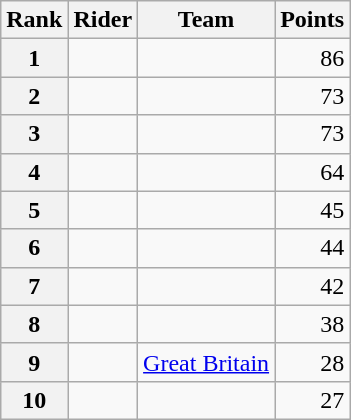<table class="wikitable">
<tr>
<th scope="col">Rank</th>
<th scope="col">Rider</th>
<th scope="col">Team</th>
<th scope="col">Points</th>
</tr>
<tr>
<th scope="row">1</th>
<td> </td>
<td></td>
<td style="text-align:right;">86</td>
</tr>
<tr>
<th scope="row">2</th>
<td> </td>
<td></td>
<td style="text-align:right;">73</td>
</tr>
<tr>
<th scope="row">3</th>
<td></td>
<td></td>
<td style="text-align:right;">73</td>
</tr>
<tr>
<th scope="row">4</th>
<td></td>
<td></td>
<td style="text-align:right;">64</td>
</tr>
<tr>
<th scope="row">5</th>
<td></td>
<td></td>
<td style="text-align:right;">45</td>
</tr>
<tr>
<th scope="row">6</th>
<td> </td>
<td></td>
<td style="text-align:right;">44</td>
</tr>
<tr>
<th scope="row">7</th>
<td></td>
<td></td>
<td style="text-align:right;">42</td>
</tr>
<tr>
<th scope="row">8</th>
<td></td>
<td></td>
<td style="text-align:right;">38</td>
</tr>
<tr>
<th scope="row">9</th>
<td></td>
<td><a href='#'>Great Britain</a></td>
<td style="text-align:right;">28</td>
</tr>
<tr>
<th scope="row">10</th>
<td></td>
<td></td>
<td style="text-align:right;">27</td>
</tr>
</table>
